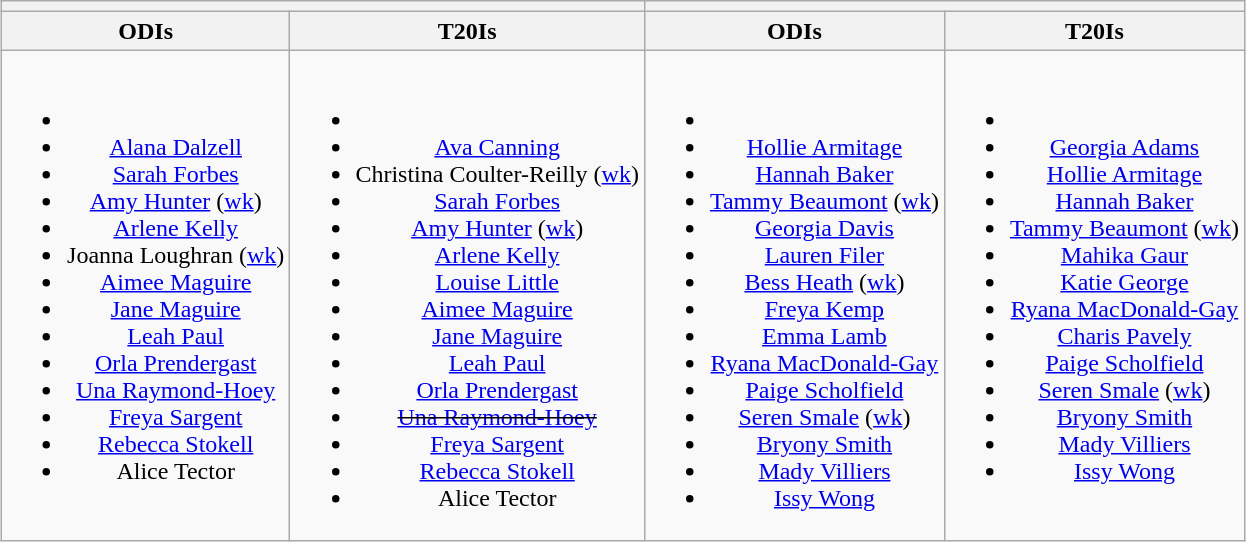<table class="wikitable" style="text-align:center;margin:auto">
<tr>
<th colspan="2"></th>
<th colspan="2"></th>
</tr>
<tr>
<th>ODIs</th>
<th>T20Is</th>
<th>ODIs</th>
<th>T20Is</th>
</tr>
<tr style="vertical-align:top">
<td><br><ul><li></li><li><a href='#'>Alana Dalzell</a></li><li><a href='#'>Sarah Forbes</a></li><li><a href='#'>Amy Hunter</a> (<a href='#'>wk</a>)</li><li><a href='#'>Arlene Kelly</a></li><li>Joanna Loughran (<a href='#'>wk</a>)</li><li><a href='#'>Aimee Maguire</a></li><li><a href='#'>Jane Maguire</a></li><li><a href='#'>Leah Paul</a></li><li><a href='#'>Orla Prendergast</a></li><li><a href='#'>Una Raymond-Hoey</a></li><li><a href='#'>Freya Sargent</a></li><li><a href='#'>Rebecca Stokell</a></li><li>Alice Tector</li></ul></td>
<td><br><ul><li></li><li><a href='#'>Ava Canning</a></li><li>Christina Coulter-Reilly (<a href='#'>wk</a>)</li><li><a href='#'>Sarah Forbes</a></li><li><a href='#'>Amy Hunter</a> (<a href='#'>wk</a>)</li><li><a href='#'>Arlene Kelly</a></li><li><a href='#'>Louise Little</a></li><li><a href='#'>Aimee Maguire</a></li><li><a href='#'>Jane Maguire</a></li><li><a href='#'>Leah Paul</a></li><li><a href='#'>Orla Prendergast</a></li><li><s><a href='#'>Una Raymond-Hoey</a></s></li><li><a href='#'>Freya Sargent</a></li><li><a href='#'>Rebecca Stokell</a></li><li>Alice Tector</li></ul></td>
<td><br><ul><li></li><li><a href='#'>Hollie Armitage</a></li><li><a href='#'>Hannah Baker</a></li><li><a href='#'>Tammy Beaumont</a> (<a href='#'>wk</a>)</li><li><a href='#'>Georgia Davis</a></li><li><a href='#'>Lauren Filer</a></li><li><a href='#'>Bess Heath</a> (<a href='#'>wk</a>)</li><li><a href='#'>Freya Kemp</a></li><li><a href='#'>Emma Lamb</a></li><li><a href='#'>Ryana MacDonald-Gay</a></li><li><a href='#'>Paige Scholfield</a></li><li><a href='#'>Seren Smale</a> (<a href='#'>wk</a>)</li><li><a href='#'>Bryony Smith</a></li><li><a href='#'>Mady Villiers</a></li><li><a href='#'>Issy Wong</a></li></ul></td>
<td><br><ul><li></li><li><a href='#'>Georgia Adams</a></li><li><a href='#'>Hollie Armitage</a></li><li><a href='#'>Hannah Baker</a></li><li><a href='#'>Tammy Beaumont</a> (<a href='#'>wk</a>)</li><li><a href='#'>Mahika Gaur</a></li><li><a href='#'>Katie George</a></li><li><a href='#'>Ryana MacDonald-Gay</a></li><li><a href='#'>Charis Pavely</a></li><li><a href='#'>Paige Scholfield</a></li><li><a href='#'>Seren Smale</a> (<a href='#'>wk</a>)</li><li><a href='#'>Bryony Smith</a></li><li><a href='#'>Mady Villiers</a></li><li><a href='#'>Issy Wong</a></li></ul></td>
</tr>
</table>
